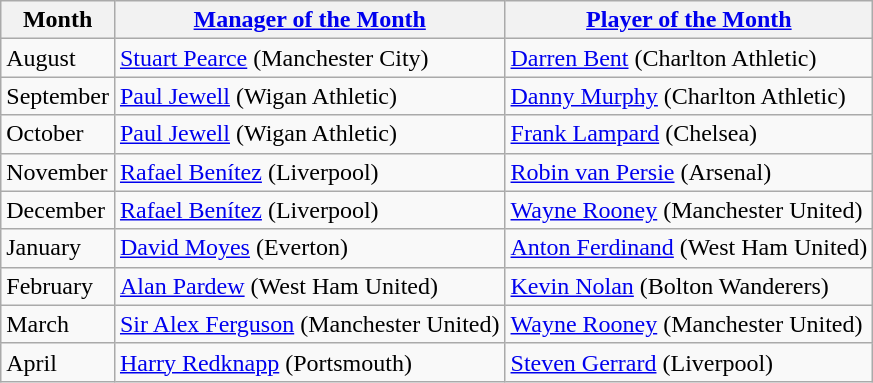<table class="wikitable">
<tr>
<th>Month</th>
<th><a href='#'>Manager of the Month</a></th>
<th><a href='#'>Player of the Month</a></th>
</tr>
<tr>
<td>August</td>
<td><a href='#'>Stuart Pearce</a> (Manchester City)</td>
<td><a href='#'>Darren Bent</a> (Charlton Athletic)</td>
</tr>
<tr>
<td>September</td>
<td><a href='#'>Paul Jewell</a> (Wigan Athletic)</td>
<td><a href='#'>Danny Murphy</a> (Charlton Athletic)</td>
</tr>
<tr>
<td>October</td>
<td><a href='#'>Paul Jewell</a> (Wigan Athletic)</td>
<td><a href='#'>Frank Lampard</a> (Chelsea)</td>
</tr>
<tr>
<td>November</td>
<td><a href='#'>Rafael Benítez</a> (Liverpool)</td>
<td><a href='#'>Robin van Persie</a> (Arsenal)</td>
</tr>
<tr>
<td>December</td>
<td><a href='#'>Rafael Benítez</a> (Liverpool)</td>
<td><a href='#'>Wayne Rooney</a> (Manchester United)</td>
</tr>
<tr>
<td>January</td>
<td><a href='#'>David Moyes</a> (Everton)</td>
<td><a href='#'>Anton Ferdinand</a> (West Ham United)</td>
</tr>
<tr>
<td>February</td>
<td><a href='#'>Alan Pardew</a> (West Ham United)</td>
<td><a href='#'>Kevin Nolan</a> (Bolton Wanderers)</td>
</tr>
<tr>
<td>March</td>
<td><a href='#'>Sir Alex Ferguson</a> (Manchester United)</td>
<td><a href='#'>Wayne Rooney</a> (Manchester United)</td>
</tr>
<tr>
<td>April</td>
<td><a href='#'>Harry Redknapp</a> (Portsmouth)</td>
<td><a href='#'>Steven Gerrard</a> (Liverpool)</td>
</tr>
</table>
